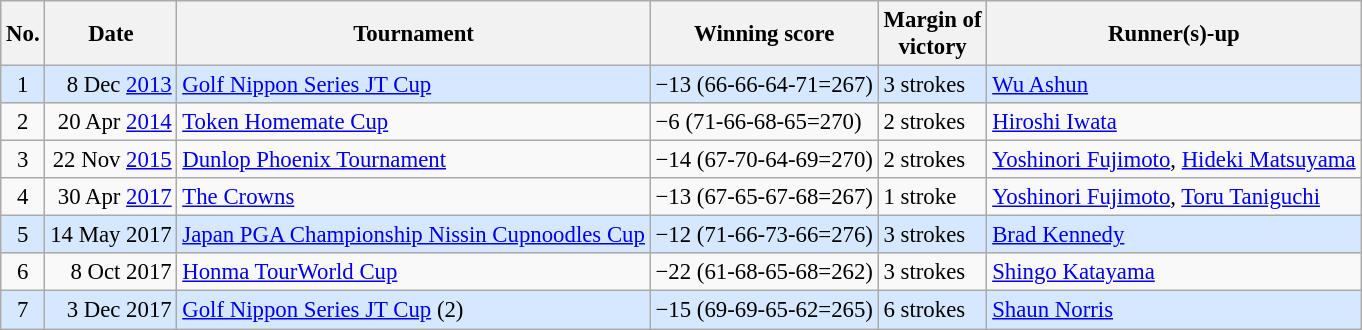<table class="wikitable" style="font-size:95%;">
<tr>
<th>No.</th>
<th>Date</th>
<th>Tournament</th>
<th>Winning score</th>
<th>Margin of<br>victory</th>
<th>Runner(s)-up</th>
</tr>
<tr style="background:#D6E8FF;">
<td align=center>1</td>
<td align=right>8 Dec <a href='#'>2013</a></td>
<td><a href='#'>Golf Nippon Series JT Cup</a></td>
<td>−13 (66-66-64-71=267)</td>
<td>3 strokes</td>
<td> <a href='#'>Wu Ashun</a></td>
</tr>
<tr>
<td align=center>2</td>
<td align=right>20 Apr <a href='#'>2014</a></td>
<td><a href='#'>Token Homemate Cup</a></td>
<td>−6 (71-66-68-65=270)</td>
<td>2 strokes</td>
<td> <a href='#'>Hiroshi Iwata</a></td>
</tr>
<tr>
<td align=center>3</td>
<td align=right>22 Nov <a href='#'>2015</a></td>
<td><a href='#'>Dunlop Phoenix Tournament</a></td>
<td>−14 (67-70-64-69=270)</td>
<td>2 strokes</td>
<td> <a href='#'>Yoshinori Fujimoto</a>,  <a href='#'>Hideki Matsuyama</a></td>
</tr>
<tr>
<td align=center>4</td>
<td align=right>30 Apr <a href='#'>2017</a></td>
<td><a href='#'>The Crowns</a></td>
<td>−13 (67-65-67-68=267)</td>
<td>1 stroke</td>
<td> <a href='#'>Yoshinori Fujimoto</a>,  <a href='#'>Toru Taniguchi</a></td>
</tr>
<tr style="background:#D6E8FF;">
<td align=center>5</td>
<td align=right>14 May 2017</td>
<td><a href='#'>Japan PGA Championship Nissin Cupnoodles Cup</a></td>
<td>−12 (71-66-73-66=276)</td>
<td>3 strokes</td>
<td> <a href='#'>Brad Kennedy</a></td>
</tr>
<tr>
<td align=center>6</td>
<td align=right>8 Oct 2017</td>
<td><a href='#'>Honma TourWorld Cup</a></td>
<td>−22 (61-68-65-68=262)</td>
<td>3 strokes</td>
<td> <a href='#'>Shingo Katayama</a></td>
</tr>
<tr style="background:#D6E8FF;">
<td align=center>7</td>
<td align=right>3 Dec 2017</td>
<td><a href='#'>Golf Nippon Series JT Cup</a> (2)</td>
<td>−15 (69-69-65-62=265)</td>
<td>6 strokes</td>
<td> <a href='#'>Shaun Norris</a></td>
</tr>
</table>
